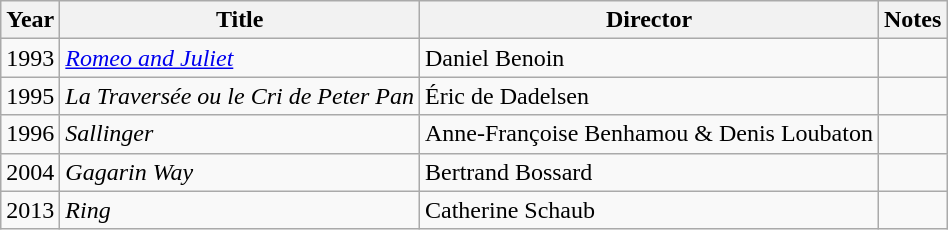<table class="wikitable sortable">
<tr>
<th>Year</th>
<th>Title</th>
<th>Director</th>
<th class="unsortable">Notes</th>
</tr>
<tr>
<td>1993</td>
<td><em><a href='#'>Romeo and Juliet</a></em></td>
<td>Daniel Benoin</td>
<td></td>
</tr>
<tr>
<td>1995</td>
<td><em>La Traversée ou le Cri de Peter Pan</em></td>
<td>Éric de Dadelsen</td>
<td></td>
</tr>
<tr>
<td>1996</td>
<td><em>Sallinger</em></td>
<td>Anne-Françoise Benhamou & Denis Loubaton</td>
<td></td>
</tr>
<tr>
<td>2004</td>
<td><em>Gagarin Way</em></td>
<td>Bertrand Bossard</td>
<td></td>
</tr>
<tr>
<td>2013</td>
<td><em>Ring</em></td>
<td>Catherine Schaub</td>
<td></td>
</tr>
</table>
